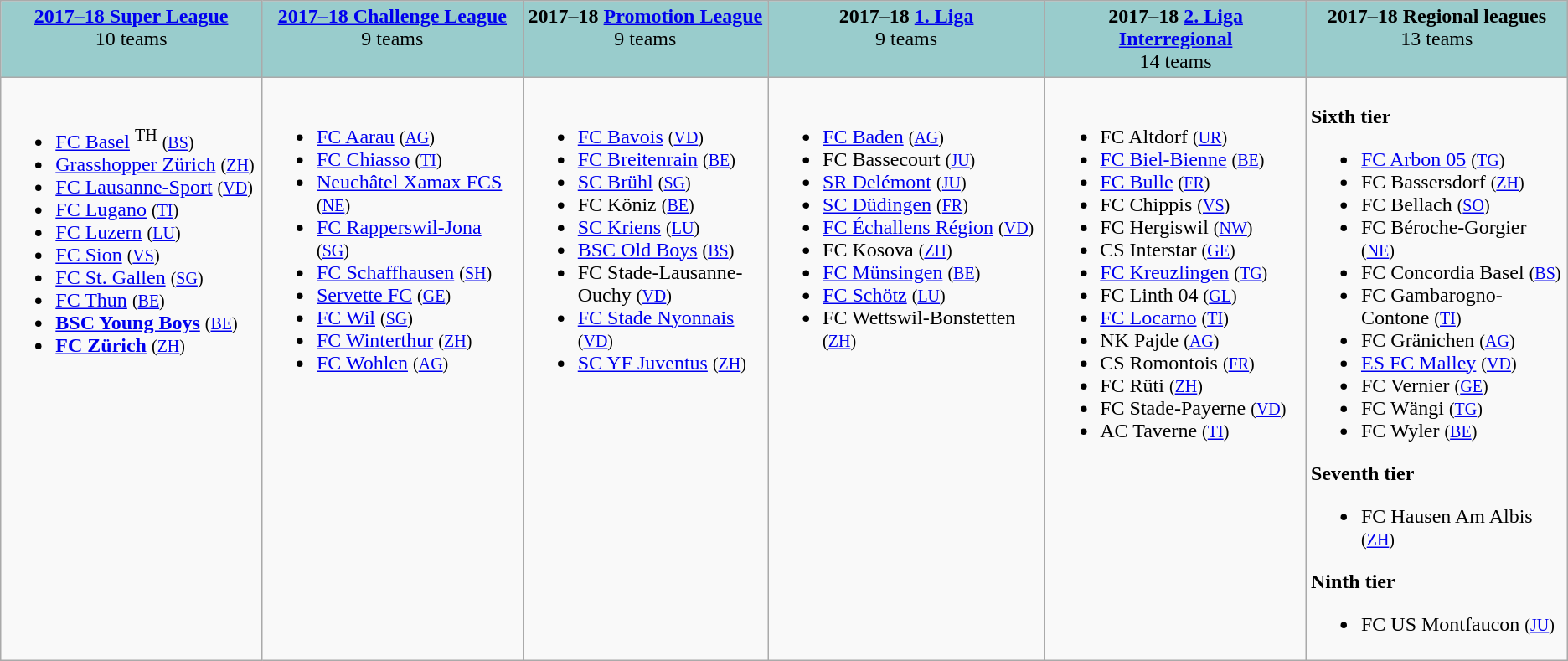<table class="wikitable">
<tr style="vertical-align:top; background:#9cc;">
<td style="text-align:center; width:16%;"><strong><a href='#'>2017–18 Super League</a></strong><br>10 teams</td>
<td style="text-align:center; width:16%;"><strong><a href='#'>2017–18 Challenge League</a></strong><br>9 teams</td>
<td style="text-align:center; width:15%;"><strong>2017–18 <a href='#'>Promotion League</a></strong><br>9 teams</td>
<td style="text-align:center; width:17%;"><strong>2017–18 <a href='#'>1. Liga</a></strong><br>9 teams</td>
<td style="text-align:center; width:16%;"><strong>2017–18 <a href='#'>2. Liga Interregional</a></strong><br>14 teams</td>
<td style="text-align:center; width:16%;"><strong>2017–18 Regional leagues</strong><br>13 teams</td>
</tr>
<tr valign="top">
<td><br><ul><li><a href='#'>FC Basel</a> <sup>TH</sup> <small>(<a href='#'>BS</a>)</small></li><li><a href='#'>Grasshopper Zürich</a> <small>(<a href='#'>ZH</a>)</small></li><li><a href='#'>FC Lausanne-Sport</a> <small>(<a href='#'>VD</a>)</small></li><li><a href='#'>FC Lugano</a> <small>(<a href='#'>TI</a>)</small></li><li><a href='#'>FC Luzern</a> <small>(<a href='#'>LU</a>)</small></li><li><a href='#'>FC Sion</a> <small>(<a href='#'>VS</a>)</small></li><li><a href='#'>FC St. Gallen</a> <small>(<a href='#'>SG</a>)</small></li><li><a href='#'>FC Thun</a> <small>(<a href='#'>BE</a>)</small></li><li><strong><a href='#'>BSC Young Boys</a></strong> <small>(<a href='#'>BE</a>)</small></li><li><strong><a href='#'>FC Zürich</a></strong> <small>(<a href='#'>ZH</a>)</small></li></ul></td>
<td><br><ul><li><a href='#'>FC Aarau</a> <small>(<a href='#'>AG</a>)</small></li><li><a href='#'>FC Chiasso</a> <small>(<a href='#'>TI</a>)</small></li><li><a href='#'>Neuchâtel Xamax FCS</a> <small>(<a href='#'>NE</a>)</small></li><li><a href='#'>FC Rapperswil-Jona</a> <small>(<a href='#'>SG</a>)</small></li><li><a href='#'>FC Schaffhausen</a> <small>(<a href='#'>SH</a>)</small></li><li><a href='#'>Servette FC</a> <small>(<a href='#'>GE</a>)</small></li><li><a href='#'>FC Wil</a> <small>(<a href='#'>SG</a>)</small></li><li><a href='#'>FC Winterthur</a> <small>(<a href='#'>ZH</a>)</small></li><li><a href='#'>FC Wohlen</a> <small>(<a href='#'>AG</a>)</small></li></ul></td>
<td><br><ul><li><a href='#'>FC Bavois</a> <small>(<a href='#'>VD</a>)</small></li><li><a href='#'>FC Breitenrain</a> <small>(<a href='#'>BE</a>)</small></li><li><a href='#'>SC Brühl</a> <small>(<a href='#'>SG</a>)</small></li><li>FC Köniz <small>(<a href='#'>BE</a>)</small></li><li><a href='#'>SC Kriens</a> <small>(<a href='#'>LU</a>)</small></li><li><a href='#'>BSC Old Boys</a> <small>(<a href='#'>BS</a>)</small></li><li>FC Stade-Lausanne-Ouchy <small>(<a href='#'>VD</a>)</small></li><li><a href='#'>FC Stade Nyonnais</a> <small>(<a href='#'>VD</a>)</small></li><li><a href='#'>SC YF Juventus</a> <small>(<a href='#'>ZH</a>)</small></li></ul></td>
<td><br><ul><li><a href='#'>FC Baden</a> <small>(<a href='#'>AG</a>)</small></li><li>FC Bassecourt <small>(<a href='#'>JU</a>)</small></li><li><a href='#'>SR Delémont</a> <small>(<a href='#'>JU</a>)</small></li><li><a href='#'>SC Düdingen</a> <small>(<a href='#'>FR</a>)</small></li><li><a href='#'>FC Échallens Région</a> <small>(<a href='#'>VD</a>)</small></li><li>FC Kosova <small>(<a href='#'>ZH</a>)</small></li><li><a href='#'>FC Münsingen</a> <small>(<a href='#'>BE</a>)</small></li><li><a href='#'>FC Schötz</a> <small>(<a href='#'>LU</a>)</small></li><li>FC Wettswil-Bonstetten <small>(<a href='#'>ZH</a>)</small></li></ul></td>
<td><br><ul><li>FC Altdorf <small>(<a href='#'>UR</a>)</small></li><li><a href='#'>FC Biel-Bienne</a> <small>(<a href='#'>BE</a>)</small></li><li><a href='#'>FC Bulle</a> <small>(<a href='#'>FR</a>)</small></li><li>FC Chippis <small>(<a href='#'>VS</a>)</small></li><li>FC Hergiswil <small>(<a href='#'>NW</a>)</small></li><li>CS Interstar <small>(<a href='#'>GE</a>)</small></li><li><a href='#'>FC Kreuzlingen</a> <small>(<a href='#'>TG</a>)</small></li><li>FC Linth 04 <small>(<a href='#'>GL</a>)</small></li><li><a href='#'>FC Locarno</a> <small>(<a href='#'>TI</a>)</small></li><li>NK Pajde <small>(<a href='#'>AG</a>)</small></li><li>CS Romontois <small>(<a href='#'>FR</a>)</small></li><li>FC Rüti <small>(<a href='#'>ZH</a>)</small></li><li>FC Stade-Payerne <small>(<a href='#'>VD</a>)</small></li><li>AC Taverne <small>(<a href='#'>TI</a>)</small></li></ul></td>
<td><br><strong>Sixth tier</strong><ul><li><a href='#'>FC Arbon 05</a> <small>(<a href='#'>TG</a>)</small></li><li>FC Bassersdorf <small>(<a href='#'>ZH</a>)</small></li><li>FC Bellach <small>(<a href='#'>SO</a>)</small></li><li>FC Béroche-Gorgier <small>(<a href='#'>NE</a>)</small></li><li>FC Concordia Basel <small>(<a href='#'>BS</a>)</small></li><li>FC Gambarogno-Contone <small>(<a href='#'>TI</a>)</small></li><li>FC Gränichen <small>(<a href='#'>AG</a>)</small></li><li><a href='#'>ES FC Malley</a> <small>(<a href='#'>VD</a>)</small></li><li>FC Vernier <small>(<a href='#'>GE</a>)</small></li><li>FC Wängi <small>(<a href='#'>TG</a>)</small></li><li>FC Wyler <small>(<a href='#'>BE</a>)</small></li></ul><strong>Seventh tier</strong><ul><li>FC Hausen Am Albis <small>(<a href='#'>ZH</a>)</small></li></ul><strong>Ninth tier</strong><ul><li>FC US Montfaucon <small>(<a href='#'>JU</a>)</small></li></ul></td>
</tr>
</table>
